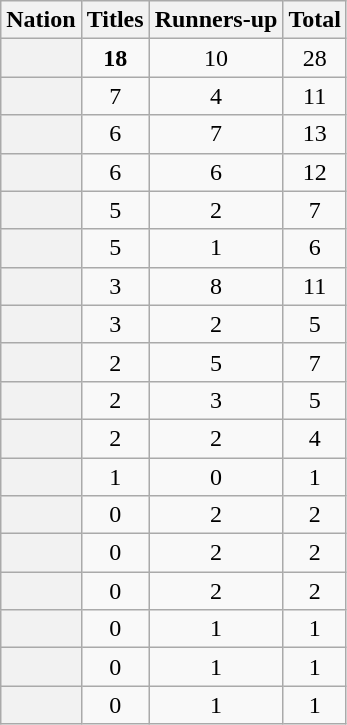<table class="wikitable plainrowheaders sortable" style="text-align:center">
<tr>
<th scope="col">Nation</th>
<th scope="col">Titles</th>
<th scope="col">Runners-up</th>
<th scope="col">Total</th>
</tr>
<tr>
<th scope="row"></th>
<td align=center><strong>18</strong></td>
<td align=center>10</td>
<td align=center>28</td>
</tr>
<tr>
<th scope="row"></th>
<td align=center>7</td>
<td align=center>4</td>
<td align=center>11</td>
</tr>
<tr>
<th scope="row"></th>
<td align="center">6</td>
<td align="center">7</td>
<td align="center">13</td>
</tr>
<tr>
<th scope="row"></th>
<td align=center>6</td>
<td align=center>6</td>
<td align=center>12</td>
</tr>
<tr>
<th scope="row"></th>
<td align=center>5</td>
<td align=center>2</td>
<td align=center>7</td>
</tr>
<tr>
<th scope="row"></th>
<td align=center>5</td>
<td align=center>1</td>
<td align=center>6</td>
</tr>
<tr>
<th scope="row"></th>
<td align=center>3</td>
<td align=center>8</td>
<td align=center>11</td>
</tr>
<tr>
<th scope="row"></th>
<td align=center>3</td>
<td align=center>2</td>
<td align=center>5</td>
</tr>
<tr>
<th scope="row"></th>
<td align=center>2</td>
<td align=center>5</td>
<td align=center>7</td>
</tr>
<tr>
<th scope="row"></th>
<td align=center>2</td>
<td align=center>3</td>
<td align=center>5</td>
</tr>
<tr>
<th scope="row"></th>
<td align=center>2</td>
<td align=center>2</td>
<td align=center>4</td>
</tr>
<tr>
<th scope="row"></th>
<td align=center>1</td>
<td align=center>0</td>
<td align=center>1</td>
</tr>
<tr>
<th scope="row"></th>
<td align=center>0</td>
<td align=center>2</td>
<td align=center>2</td>
</tr>
<tr>
<th scope="row"></th>
<td align=center>0</td>
<td align=center>2</td>
<td align=center>2</td>
</tr>
<tr>
<th scope="row"></th>
<td align=center>0</td>
<td align=center>2</td>
<td align=center>2</td>
</tr>
<tr>
<th scope="row"></th>
<td align=center>0</td>
<td align=center>1</td>
<td align=center>1</td>
</tr>
<tr>
<th scope="row"></th>
<td align=center>0</td>
<td align=center>1</td>
<td align=center>1</td>
</tr>
<tr>
<th scope="row"></th>
<td align=center>0</td>
<td align=center>1</td>
<td align=center>1</td>
</tr>
</table>
